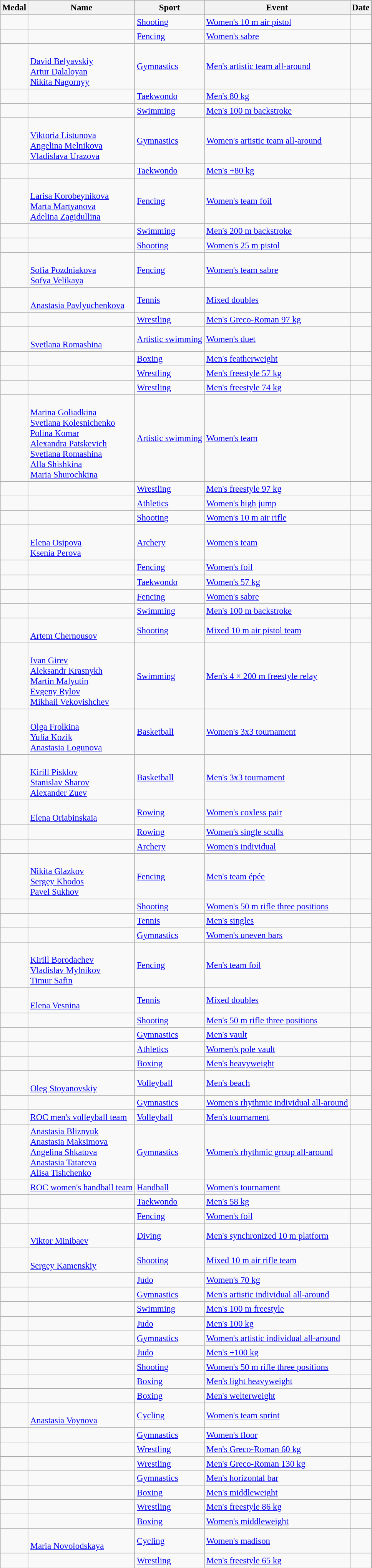<table class="wikitable sortable" style="font-size:95%">
<tr>
<th>Medal</th>
<th>Name</th>
<th>Sport</th>
<th>Event</th>
<th>Date</th>
</tr>
<tr>
<td></td>
<td></td>
<td><a href='#'>Shooting</a></td>
<td><a href='#'>Women's 10 m air pistol</a></td>
<td></td>
</tr>
<tr>
<td></td>
<td></td>
<td><a href='#'>Fencing</a></td>
<td><a href='#'>Women's sabre</a></td>
<td></td>
</tr>
<tr>
<td></td>
<td><br><a href='#'>David Belyavskiy</a><br><a href='#'>Artur Dalaloyan</a><br><a href='#'>Nikita Nagornyy</a></td>
<td><a href='#'>Gymnastics</a></td>
<td><a href='#'>Men's artistic team all-around</a></td>
<td></td>
</tr>
<tr>
<td></td>
<td></td>
<td><a href='#'>Taekwondo</a></td>
<td><a href='#'>Men's 80 kg</a></td>
<td></td>
</tr>
<tr>
<td></td>
<td></td>
<td><a href='#'>Swimming</a></td>
<td><a href='#'>Men's 100 m backstroke</a></td>
<td></td>
</tr>
<tr>
<td></td>
<td><br><a href='#'>Viktoria Listunova</a><br><a href='#'>Angelina Melnikova</a><br><a href='#'>Vladislava Urazova</a></td>
<td><a href='#'>Gymnastics</a></td>
<td><a href='#'>Women's artistic team all-around</a></td>
<td></td>
</tr>
<tr>
<td></td>
<td></td>
<td><a href='#'>Taekwondo</a></td>
<td><a href='#'>Men's +80 kg</a></td>
<td></td>
</tr>
<tr>
<td></td>
<td><br><a href='#'>Larisa Korobeynikova</a><br><a href='#'>Marta Martyanova</a><br><a href='#'>Adelina Zagidullina</a></td>
<td><a href='#'>Fencing</a></td>
<td><a href='#'>Women's team foil</a></td>
<td></td>
</tr>
<tr>
<td></td>
<td></td>
<td><a href='#'>Swimming</a></td>
<td><a href='#'>Men's 200 m backstroke</a></td>
<td></td>
</tr>
<tr>
<td></td>
<td></td>
<td><a href='#'>Shooting</a></td>
<td><a href='#'>Women's 25 m pistol</a></td>
<td></td>
</tr>
<tr>
<td></td>
<td><br><a href='#'>Sofia Pozdniakova</a><br><a href='#'>Sofya Velikaya</a></td>
<td><a href='#'>Fencing</a></td>
<td><a href='#'>Women's team sabre</a></td>
<td></td>
</tr>
<tr>
<td></td>
<td><br><a href='#'>Anastasia Pavlyuchenkova</a></td>
<td><a href='#'>Tennis</a></td>
<td><a href='#'>Mixed doubles</a></td>
<td></td>
</tr>
<tr>
<td></td>
<td></td>
<td><a href='#'>Wrestling</a></td>
<td><a href='#'>Men's Greco-Roman 97 kg</a></td>
<td></td>
</tr>
<tr>
<td></td>
<td><br><a href='#'>Svetlana Romashina</a></td>
<td><a href='#'>Artistic swimming</a></td>
<td><a href='#'>Women's duet</a></td>
<td></td>
</tr>
<tr>
<td></td>
<td></td>
<td><a href='#'>Boxing</a></td>
<td><a href='#'>Men's featherweight</a></td>
<td></td>
</tr>
<tr>
<td></td>
<td></td>
<td><a href='#'>Wrestling</a></td>
<td><a href='#'>Men's freestyle 57 kg</a></td>
<td></td>
</tr>
<tr>
<td></td>
<td></td>
<td><a href='#'>Wrestling</a></td>
<td><a href='#'>Men's freestyle 74 kg</a></td>
<td></td>
</tr>
<tr>
<td></td>
<td><br><a href='#'>Marina Goliadkina</a><br><a href='#'>Svetlana Kolesnichenko</a><br><a href='#'>Polina Komar</a><br><a href='#'>Alexandra Patskevich</a><br><a href='#'>Svetlana Romashina</a><br><a href='#'>Alla Shishkina</a><br><a href='#'>Maria Shurochkina</a></td>
<td><a href='#'>Artistic swimming</a></td>
<td><a href='#'>Women's team</a></td>
<td></td>
</tr>
<tr>
<td></td>
<td></td>
<td><a href='#'>Wrestling</a></td>
<td><a href='#'>Men's freestyle 97 kg</a></td>
<td></td>
</tr>
<tr>
<td></td>
<td></td>
<td><a href='#'>Athletics</a></td>
<td><a href='#'>Women's high jump</a></td>
<td></td>
</tr>
<tr>
<td></td>
<td></td>
<td><a href='#'>Shooting</a></td>
<td><a href='#'>Women's 10 m air rifle</a></td>
<td></td>
</tr>
<tr>
<td></td>
<td><br><a href='#'>Elena Osipova</a><br><a href='#'>Ksenia Perova</a></td>
<td><a href='#'>Archery</a></td>
<td><a href='#'>Women's team</a></td>
<td></td>
</tr>
<tr>
<td></td>
<td></td>
<td><a href='#'>Fencing</a></td>
<td><a href='#'>Women's foil</a></td>
<td></td>
</tr>
<tr>
<td></td>
<td></td>
<td><a href='#'>Taekwondo</a></td>
<td><a href='#'>Women's 57 kg</a></td>
<td></td>
</tr>
<tr>
<td></td>
<td></td>
<td><a href='#'>Fencing</a></td>
<td><a href='#'>Women's sabre</a></td>
<td></td>
</tr>
<tr>
<td></td>
<td></td>
<td><a href='#'>Swimming</a></td>
<td><a href='#'>Men's 100 m backstroke</a></td>
<td></td>
</tr>
<tr>
<td></td>
<td><br><a href='#'>Artem Chernousov</a></td>
<td><a href='#'>Shooting</a></td>
<td><a href='#'>Mixed 10 m air pistol team</a></td>
<td></td>
</tr>
<tr>
<td></td>
<td><br><a href='#'>Ivan Girev</a><br><a href='#'>Aleksandr Krasnykh</a><br><a href='#'>Martin Malyutin</a><br><a href='#'>Evgeny Rylov</a><br><a href='#'>Mikhail Vekovishchev</a></td>
<td><a href='#'>Swimming</a></td>
<td><a href='#'>Men's 4 × 200 m freestyle relay</a></td>
<td></td>
</tr>
<tr>
<td></td>
<td><br><a href='#'>Olga Frolkina</a><br><a href='#'>Yulia Kozik</a><br><a href='#'>Anastasia Logunova</a></td>
<td><a href='#'>Basketball</a></td>
<td><a href='#'>Women's 3x3 tournament</a></td>
<td></td>
</tr>
<tr>
<td></td>
<td><br><a href='#'>Kirill Pisklov</a><br><a href='#'>Stanislav Sharov</a><br><a href='#'>Alexander Zuev</a></td>
<td><a href='#'>Basketball</a></td>
<td><a href='#'>Men's 3x3 tournament</a></td>
<td></td>
</tr>
<tr>
<td></td>
<td><br><a href='#'>Elena Oriabinskaia</a></td>
<td><a href='#'>Rowing</a></td>
<td><a href='#'>Women's coxless pair</a></td>
<td></td>
</tr>
<tr>
<td></td>
<td></td>
<td><a href='#'>Rowing</a></td>
<td><a href='#'>Women's single sculls</a></td>
<td></td>
</tr>
<tr>
<td></td>
<td></td>
<td><a href='#'>Archery</a></td>
<td><a href='#'>Women's individual</a></td>
<td></td>
</tr>
<tr>
<td></td>
<td><br><a href='#'>Nikita Glazkov</a><br><a href='#'>Sergey Khodos</a><br><a href='#'>Pavel Sukhov</a></td>
<td><a href='#'>Fencing</a></td>
<td><a href='#'>Men's team épée</a></td>
<td></td>
</tr>
<tr>
<td></td>
<td></td>
<td><a href='#'>Shooting</a></td>
<td><a href='#'>Women's 50 m rifle three positions</a></td>
<td></td>
</tr>
<tr>
<td></td>
<td></td>
<td><a href='#'>Tennis</a></td>
<td><a href='#'>Men's singles</a></td>
<td></td>
</tr>
<tr>
<td></td>
<td></td>
<td><a href='#'>Gymnastics</a></td>
<td><a href='#'>Women's uneven bars</a></td>
<td></td>
</tr>
<tr>
<td></td>
<td><br><a href='#'>Kirill Borodachev</a><br><a href='#'>Vladislav Mylnikov</a><br><a href='#'>Timur Safin</a></td>
<td><a href='#'>Fencing</a></td>
<td><a href='#'>Men's team foil</a></td>
<td></td>
</tr>
<tr>
<td></td>
<td><br><a href='#'>Elena Vesnina</a></td>
<td><a href='#'>Tennis</a></td>
<td><a href='#'>Mixed doubles</a></td>
<td></td>
</tr>
<tr>
<td></td>
<td></td>
<td><a href='#'>Shooting</a></td>
<td><a href='#'>Men's 50 m rifle three positions</a></td>
<td></td>
</tr>
<tr>
<td></td>
<td></td>
<td><a href='#'>Gymnastics</a></td>
<td><a href='#'>Men's vault</a></td>
<td></td>
</tr>
<tr>
<td></td>
<td></td>
<td><a href='#'>Athletics</a></td>
<td><a href='#'>Women's pole vault</a></td>
<td></td>
</tr>
<tr>
<td></td>
<td></td>
<td><a href='#'>Boxing</a></td>
<td><a href='#'>Men's heavyweight</a></td>
<td></td>
</tr>
<tr>
<td></td>
<td><br><a href='#'>Oleg Stoyanovskiy</a></td>
<td><a href='#'>Volleyball</a></td>
<td><a href='#'>Men's beach</a></td>
<td></td>
</tr>
<tr>
<td></td>
<td></td>
<td><a href='#'>Gymnastics</a></td>
<td><a href='#'>Women's rhythmic individual all-around</a></td>
<td></td>
</tr>
<tr>
<td></td>
<td><a href='#'>ROC men's volleyball  team</a><br></td>
<td><a href='#'>Volleyball</a></td>
<td><a href='#'>Men's tournament</a></td>
<td></td>
</tr>
<tr>
<td></td>
<td><a href='#'>Anastasia Bliznyuk</a><br><a href='#'>Anastasia Maksimova</a><br><a href='#'>Angelina Shkatova</a><br><a href='#'>Anastasia Tatareva</a><br><a href='#'>Alisa Tishchenko</a></td>
<td><a href='#'>Gymnastics</a></td>
<td><a href='#'>Women's rhythmic group all-around</a></td>
<td></td>
</tr>
<tr>
<td></td>
<td><a href='#'>ROC women's handball  team</a><br></td>
<td><a href='#'>Handball</a></td>
<td><a href='#'>Women's tournament</a></td>
<td></td>
</tr>
<tr>
<td></td>
<td></td>
<td><a href='#'>Taekwondo</a></td>
<td><a href='#'>Men's 58 kg</a></td>
<td></td>
</tr>
<tr>
<td></td>
<td></td>
<td><a href='#'>Fencing</a></td>
<td><a href='#'>Women's foil</a></td>
<td></td>
</tr>
<tr>
<td></td>
<td><br><a href='#'>Viktor Minibaev</a></td>
<td><a href='#'>Diving</a></td>
<td><a href='#'>Men's synchronized 10 m platform</a></td>
<td></td>
</tr>
<tr>
<td></td>
<td><br><a href='#'>Sergey Kamenskiy</a></td>
<td><a href='#'>Shooting</a></td>
<td><a href='#'>Mixed 10 m air rifle team</a></td>
<td></td>
</tr>
<tr>
<td></td>
<td></td>
<td><a href='#'>Judo</a></td>
<td><a href='#'>Women's 70 kg</a></td>
<td></td>
</tr>
<tr>
<td></td>
<td></td>
<td><a href='#'>Gymnastics</a></td>
<td><a href='#'>Men's artistic individual all-around</a></td>
<td></td>
</tr>
<tr>
<td></td>
<td></td>
<td><a href='#'>Swimming</a></td>
<td><a href='#'>Men's 100 m freestyle</a></td>
<td></td>
</tr>
<tr>
<td></td>
<td></td>
<td><a href='#'>Judo</a></td>
<td><a href='#'>Men's 100 kg</a></td>
<td></td>
</tr>
<tr>
<td></td>
<td></td>
<td><a href='#'>Gymnastics</a></td>
<td><a href='#'>Women's artistic individual all-around</a></td>
<td></td>
</tr>
<tr>
<td></td>
<td></td>
<td><a href='#'>Judo</a></td>
<td><a href='#'>Men's +100 kg</a></td>
<td></td>
</tr>
<tr>
<td></td>
<td></td>
<td><a href='#'>Shooting</a></td>
<td><a href='#'>Women's 50 m rifle three positions</a></td>
<td></td>
</tr>
<tr>
<td></td>
<td></td>
<td><a href='#'>Boxing</a></td>
<td><a href='#'>Men's light heavyweight</a></td>
<td></td>
</tr>
<tr>
<td></td>
<td></td>
<td><a href='#'>Boxing</a></td>
<td><a href='#'>Men's welterweight</a></td>
<td></td>
</tr>
<tr>
<td></td>
<td><br><a href='#'>Anastasia Voynova</a></td>
<td><a href='#'>Cycling</a></td>
<td><a href='#'>Women's team sprint</a></td>
<td></td>
</tr>
<tr>
<td></td>
<td></td>
<td><a href='#'>Gymnastics</a></td>
<td><a href='#'>Women's floor</a></td>
<td></td>
</tr>
<tr>
<td></td>
<td></td>
<td><a href='#'>Wrestling</a></td>
<td><a href='#'>Men's Greco-Roman 60 kg</a></td>
<td></td>
</tr>
<tr>
<td></td>
<td></td>
<td><a href='#'>Wrestling</a></td>
<td><a href='#'>Men's Greco-Roman 130 kg</a></td>
<td></td>
</tr>
<tr>
<td></td>
<td></td>
<td><a href='#'>Gymnastics</a></td>
<td><a href='#'>Men's horizontal bar</a></td>
<td></td>
</tr>
<tr>
<td></td>
<td></td>
<td><a href='#'>Boxing</a></td>
<td><a href='#'>Men's middleweight</a></td>
<td></td>
</tr>
<tr>
<td></td>
<td></td>
<td><a href='#'>Wrestling</a></td>
<td><a href='#'>Men's freestyle 86 kg</a></td>
<td></td>
</tr>
<tr>
<td></td>
<td></td>
<td><a href='#'>Boxing</a></td>
<td><a href='#'>Women's middleweight</a></td>
<td></td>
</tr>
<tr>
<td></td>
<td><br><a href='#'>Maria Novolodskaya</a></td>
<td><a href='#'>Cycling</a></td>
<td><a href='#'>Women's madison</a></td>
<td></td>
</tr>
<tr>
<td></td>
<td></td>
<td><a href='#'>Wrestling</a></td>
<td><a href='#'>Men's freestyle 65 kg</a></td>
<td></td>
</tr>
</table>
